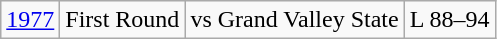<table class="wikitable">
<tr align="center">
<td><a href='#'>1977</a></td>
<td>First Round</td>
<td>vs Grand Valley State</td>
<td>L 88–94</td>
</tr>
</table>
